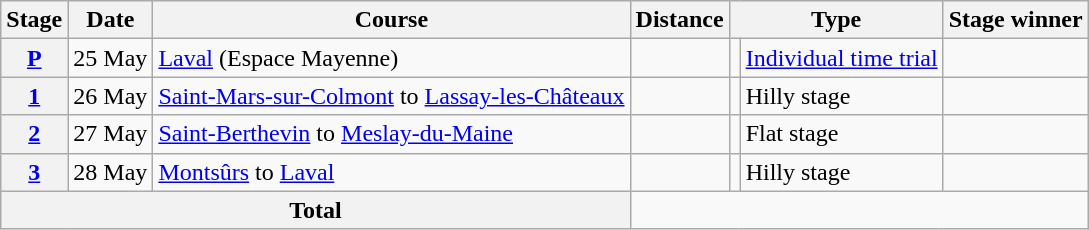<table class="wikitable">
<tr>
<th scope="col">Stage</th>
<th scope="col">Date</th>
<th scope="col">Course</th>
<th scope="col">Distance</th>
<th scope="col" colspan="2">Type</th>
<th scope="col">Stage winner</th>
</tr>
<tr>
<th scope="row"><a href='#'>P</a></th>
<td style="text-align:center;">25 May</td>
<td><a href='#'>Laval</a> (Espace Mayenne)</td>
<td style="text-align:center;"></td>
<td></td>
<td><a href='#'>Individual time trial</a></td>
<td></td>
</tr>
<tr>
<th scope="row"><a href='#'>1</a></th>
<td style="text-align:center;">26 May</td>
<td><a href='#'>Saint-Mars-sur-Colmont</a> to <a href='#'>Lassay-les-Châteaux</a></td>
<td style="text-align:center;"></td>
<td></td>
<td>Hilly stage</td>
<td></td>
</tr>
<tr>
<th scope="row"><a href='#'>2</a></th>
<td style="text-align:center;">27 May</td>
<td><a href='#'>Saint-Berthevin</a> to <a href='#'>Meslay-du-Maine</a></td>
<td style="text-align:center;"></td>
<td></td>
<td>Flat stage</td>
<td></td>
</tr>
<tr>
<th scope="row"><a href='#'>3</a></th>
<td style="text-align:center;">28 May</td>
<td><a href='#'>Montsûrs</a> to <a href='#'>Laval</a></td>
<td style="text-align:center;"></td>
<td></td>
<td>Hilly stage</td>
<td></td>
</tr>
<tr>
<th colspan="3">Total</th>
<td colspan="4" style="text-align:center;"></td>
</tr>
</table>
